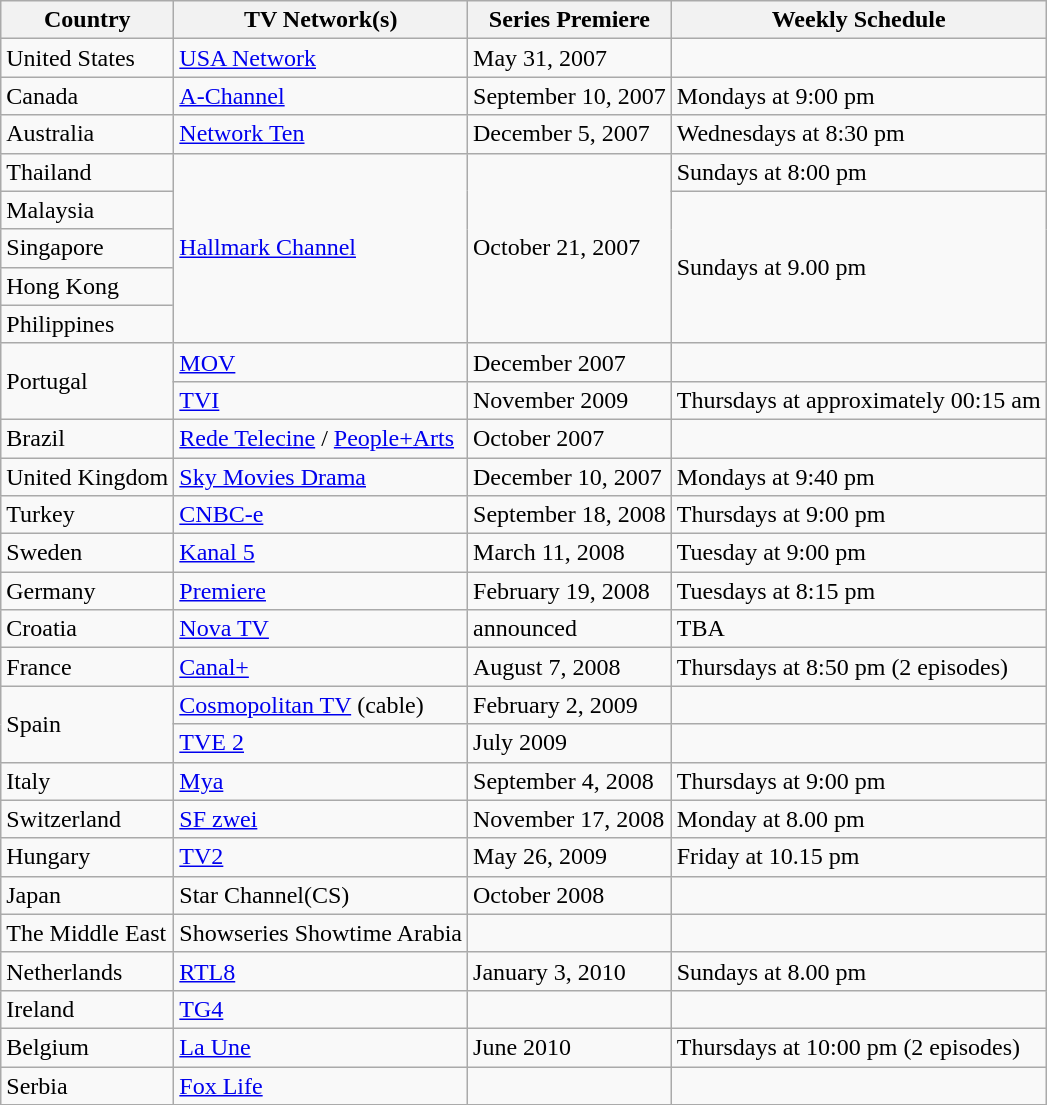<table class="wikitable">
<tr>
<th>Country</th>
<th>TV Network(s)</th>
<th>Series Premiere</th>
<th>Weekly Schedule</th>
</tr>
<tr>
<td> United States</td>
<td><a href='#'>USA Network</a></td>
<td>May 31, 2007</td>
<td></td>
</tr>
<tr>
<td> Canada</td>
<td><a href='#'>A-Channel</a></td>
<td>September 10, 2007</td>
<td>Mondays at 9:00 pm</td>
</tr>
<tr>
<td> Australia</td>
<td><a href='#'>Network Ten</a></td>
<td>December 5, 2007</td>
<td>Wednesdays at 8:30 pm</td>
</tr>
<tr>
<td> Thailand</td>
<td rowspan="5"><a href='#'>Hallmark Channel</a></td>
<td rowspan="5">October 21, 2007</td>
<td>Sundays at 8:00 pm</td>
</tr>
<tr>
<td> Malaysia</td>
<td rowspan="4">Sundays at 9.00 pm</td>
</tr>
<tr>
<td> Singapore</td>
</tr>
<tr>
<td> Hong Kong</td>
</tr>
<tr>
<td> Philippines</td>
</tr>
<tr>
<td rowspan="2"> Portugal</td>
<td><a href='#'>MOV</a></td>
<td>December 2007</td>
<td></td>
</tr>
<tr>
<td><a href='#'>TVI</a></td>
<td>November 2009</td>
<td>Thursdays at  approximately 00:15 am</td>
</tr>
<tr>
<td> Brazil</td>
<td><a href='#'>Rede Telecine</a> / <a href='#'>People+Arts</a></td>
<td>October 2007</td>
<td></td>
</tr>
<tr>
<td> United Kingdom</td>
<td><a href='#'>Sky Movies Drama</a></td>
<td>December 10, 2007</td>
<td>Mondays at 9:40 pm</td>
</tr>
<tr>
<td> Turkey</td>
<td><a href='#'>CNBC-e</a></td>
<td>September 18, 2008</td>
<td>Thursdays at 9:00 pm</td>
</tr>
<tr>
<td> Sweden</td>
<td><a href='#'>Kanal 5</a></td>
<td>March 11, 2008</td>
<td>Tuesday at 9:00 pm</td>
</tr>
<tr>
<td> Germany</td>
<td><a href='#'>Premiere</a></td>
<td>February 19, 2008</td>
<td>Tuesdays at 8:15 pm</td>
</tr>
<tr>
<td> Croatia</td>
<td><a href='#'>Nova TV</a></td>
<td>announced</td>
<td>TBA</td>
</tr>
<tr>
<td> France</td>
<td><a href='#'>Canal+</a></td>
<td>August 7, 2008</td>
<td>Thursdays at 8:50 pm (2 episodes)</td>
</tr>
<tr>
<td rowspan="2"> Spain</td>
<td><a href='#'>Cosmopolitan TV</a> (cable)</td>
<td>February 2, 2009</td>
<td></td>
</tr>
<tr>
<td><a href='#'>TVE 2</a></td>
<td>July 2009</td>
<td></td>
</tr>
<tr>
<td> Italy</td>
<td><a href='#'>Mya</a></td>
<td>September 4, 2008</td>
<td>Thursdays at 9:00 pm</td>
</tr>
<tr>
<td> Switzerland</td>
<td><a href='#'>SF zwei</a></td>
<td>November 17, 2008</td>
<td>Monday at 8.00 pm</td>
</tr>
<tr>
<td> Hungary</td>
<td><a href='#'>TV2</a></td>
<td>May 26, 2009</td>
<td>Friday at 10.15 pm</td>
</tr>
<tr>
<td> Japan</td>
<td>Star Channel(CS)</td>
<td>October 2008</td>
<td></td>
</tr>
<tr>
<td>The Middle East</td>
<td>Showseries Showtime Arabia</td>
<td></td>
<td></td>
</tr>
<tr>
<td> Netherlands</td>
<td><a href='#'>RTL8</a></td>
<td>January 3, 2010</td>
<td>Sundays at 8.00 pm</td>
</tr>
<tr>
<td> Ireland</td>
<td><a href='#'>TG4</a></td>
<td></td>
<td></td>
</tr>
<tr>
<td> Belgium</td>
<td><a href='#'>La Une</a></td>
<td>June 2010</td>
<td>Thursdays at 10:00 pm (2 episodes)</td>
</tr>
<tr>
<td> Serbia</td>
<td><a href='#'>Fox Life</a></td>
<td></td>
<td></td>
</tr>
</table>
